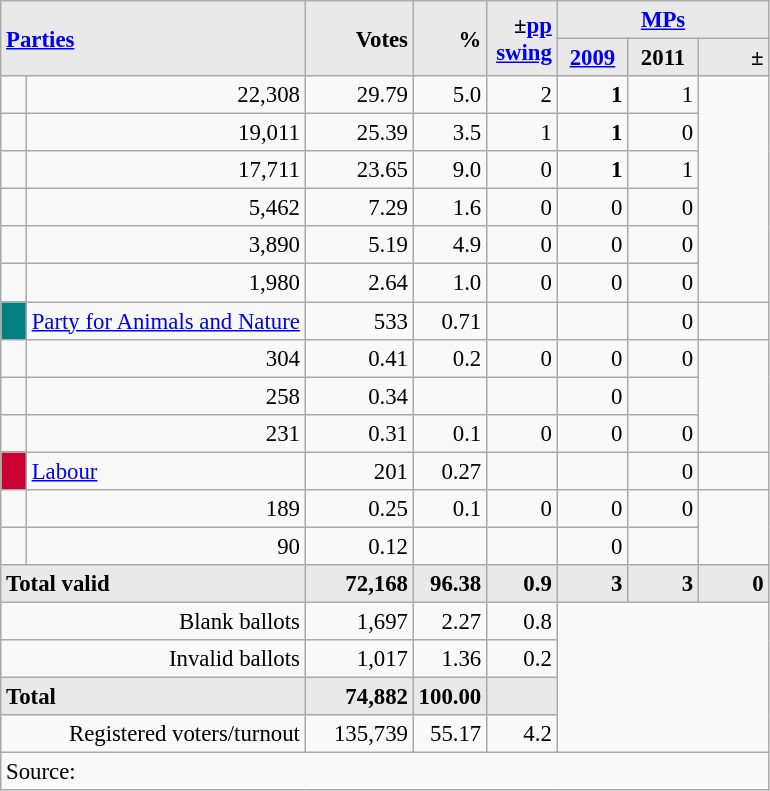<table class="wikitable" style="text-align:right; font-size:95%;">
<tr>
<th rowspan="2" colspan="2" style="background:#e9e9e9; text-align:left;" alignleft><a href='#'>Parties</a></th>
<th rowspan="2" style="background:#e9e9e9; text-align:right;">Votes</th>
<th rowspan="2" style="background:#e9e9e9; text-align:right;">%</th>
<th rowspan="2" style="background:#e9e9e9; text-align:right;">±<a href='#'>pp</a> <a href='#'>swing</a></th>
<th colspan="3" style="background:#e9e9e9; text-align:center;"><a href='#'>MPs</a></th>
</tr>
<tr style="background-color:#E9E9E9">
<th style="background-color:#E9E9E9;text-align:center;"><a href='#'>2009</a></th>
<th style="background-color:#E9E9E9;text-align:center;">2011</th>
<th style="background:#e9e9e9; text-align:right;">±</th>
</tr>
<tr>
<td></td>
<td>22,308</td>
<td>29.79</td>
<td>5.0</td>
<td>2</td>
<td><strong>1</strong></td>
<td>1</td>
</tr>
<tr>
<td></td>
<td>19,011</td>
<td>25.39</td>
<td>3.5</td>
<td>1</td>
<td><strong>1</strong></td>
<td>0</td>
</tr>
<tr>
<td></td>
<td>17,711</td>
<td>23.65</td>
<td>9.0</td>
<td>0</td>
<td><strong>1</strong></td>
<td>1</td>
</tr>
<tr>
<td></td>
<td>5,462</td>
<td>7.29</td>
<td>1.6</td>
<td>0</td>
<td>0</td>
<td>0</td>
</tr>
<tr>
<td></td>
<td>3,890</td>
<td>5.19</td>
<td>4.9</td>
<td>0</td>
<td>0</td>
<td>0</td>
</tr>
<tr>
<td></td>
<td>1,980</td>
<td>2.64</td>
<td>1.0</td>
<td>0</td>
<td>0</td>
<td>0</td>
</tr>
<tr>
<td style="width: 10px" bgcolor="teal" align="center"></td>
<td align="left"><a href='#'>Party for Animals and Nature</a></td>
<td>533</td>
<td>0.71</td>
<td></td>
<td></td>
<td>0</td>
<td></td>
</tr>
<tr>
<td></td>
<td>304</td>
<td>0.41</td>
<td>0.2</td>
<td>0</td>
<td>0</td>
<td>0</td>
</tr>
<tr>
<td></td>
<td>258</td>
<td>0.34</td>
<td></td>
<td></td>
<td>0</td>
<td></td>
</tr>
<tr>
<td></td>
<td>231</td>
<td>0.31</td>
<td>0.1</td>
<td>0</td>
<td>0</td>
<td>0</td>
</tr>
<tr>
<td style="width: 10px" bgcolor=#CC0033 align="center"></td>
<td align=left><a href='#'>Labour</a></td>
<td>201</td>
<td>0.27</td>
<td></td>
<td></td>
<td>0</td>
<td></td>
</tr>
<tr>
<td></td>
<td>189</td>
<td>0.25</td>
<td>0.1</td>
<td>0</td>
<td>0</td>
<td>0</td>
</tr>
<tr>
<td></td>
<td>90</td>
<td>0.12</td>
<td></td>
<td></td>
<td>0</td>
<td></td>
</tr>
<tr>
<td colspan=2 align=left style="background-color:#E9E9E9"><strong>Total valid</strong></td>
<td width="65" align="right" style="background-color:#E9E9E9"><strong>72,168</strong></td>
<td width="40" align="right" style="background-color:#E9E9E9"><strong>96.38</strong></td>
<td width="40" align="right" style="background-color:#E9E9E9"><strong>0.9</strong></td>
<td width="40" align="right" style="background-color:#E9E9E9"><strong>3</strong></td>
<td width="40" align="right" style="background-color:#E9E9E9"><strong>3</strong></td>
<td width="40" align="right" style="background-color:#E9E9E9"><strong>0</strong></td>
</tr>
<tr>
<td colspan=2>Blank ballots</td>
<td>1,697</td>
<td>2.27</td>
<td>0.8</td>
<td colspan=4 rowspan=4></td>
</tr>
<tr>
<td colspan=2>Invalid ballots</td>
<td>1,017</td>
<td>1.36</td>
<td>0.2</td>
</tr>
<tr>
<td colspan=2 align=left style="background-color:#E9E9E9"><strong>Total</strong></td>
<td width="50" align="right" style="background-color:#E9E9E9"><strong>74,882</strong></td>
<td width="40" align="right" style="background-color:#E9E9E9"><strong>100.00</strong></td>
<td width="40" align="right" style="background-color:#E9E9E9"></td>
</tr>
<tr>
<td colspan=2>Registered voters/turnout</td>
<td>135,739</td>
<td>55.17</td>
<td>4.2</td>
</tr>
<tr>
<td colspan=11 align=left>Source: </td>
</tr>
</table>
